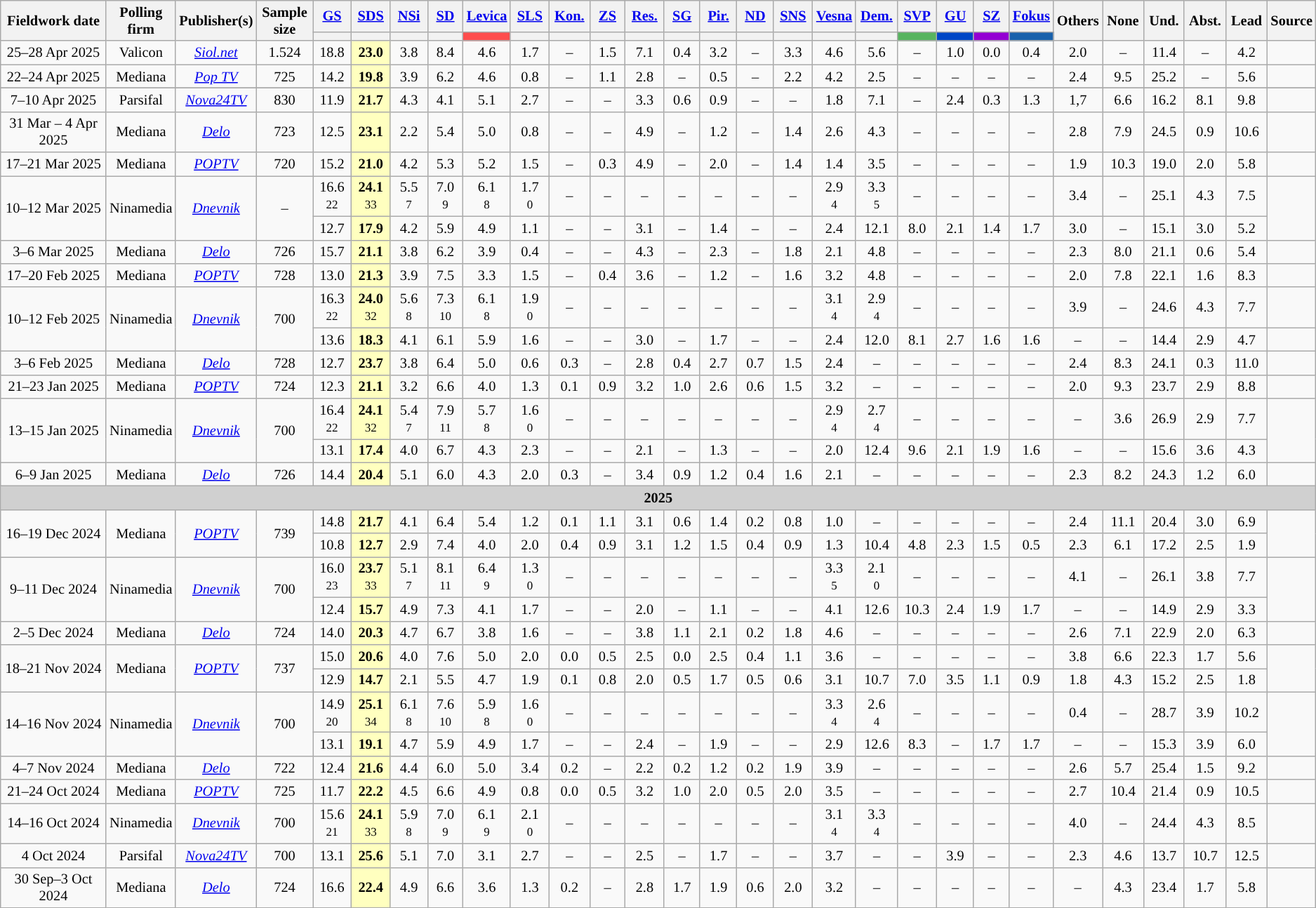<table class="wikitable sortable" style="text-align:center;font-size:85%;line-height:16px">
<tr>
<th rowspan="2" style="width:120px;">Fieldwork date</th>
<th rowspan="2">Polling firm</th>
<th rowspan="2">Publisher(s)</th>
<th rowspan="2" style="width:50px;" class="unsortable">Sample size</th>
<th style="width:35px;" class="unsortable"><a href='#'>GS</a></th>
<th style="width:35px;" class="unsortable"><a href='#'>SDS</a></th>
<th style="width:35px;" class="unsortable"><a href='#'>NSi</a></th>
<th style="width:35px;" class="unsortable"><a href='#'>SD</a></th>
<th style="width:35px;" class="unsortable"><a href='#'>Levica</a></th>
<th style="width:35px;" class="unsortable"><a href='#'>SLS</a></th>
<th style="width:35px;" class="unsortable"><a href='#'>Kon.</a></th>
<th style="width:35px;" class="unsortable"><a href='#'>ZS</a></th>
<th style="width:35px;" class="unsortable"><a href='#'>Res.</a></th>
<th style="width:35px;" class="unsortable"><a href='#'>SG</a></th>
<th style="width:35px;" class="unsortable"><a href='#'>Pir.</a></th>
<th style="width:35px;" class="unsortable"><a href='#'>ND</a></th>
<th style="width:35px;" class="unsortable"><a href='#'>SNS</a></th>
<th style="width:35px;" class="unsortable"><a href='#'>Vesna</a></th>
<th style="width:35px;" class="unsortable"><a href='#'>Dem.</a></th>
<th style="width:35px;" class="unsortable"><a href='#'>SVP</a></th>
<th style="width:35px;" class="unsortable"><a href='#'>GU</a></th>
<th style="width:35px;" class="unsortable"><a href='#'>SZ</a></th>
<th style="width:35px;" class="unsortable"><a href='#'>Fokus</a></th>
<th rowspan="2" style="width:35px;" class="unsortable">Others</th>
<th rowspan="2" style="width:35px;" class="unsortable">None</th>
<th rowspan="2" style="width:35px;" class="unsortable">Und.</th>
<th rowspan="2" style="width:35px;" class="unsortable">Abst.</th>
<th rowspan="2" style="width:35px;" class="unsortable">Lead</th>
<th rowspan="2" class="unsortable">Source</th>
</tr>
<tr>
<th class="unsortable" style="background:"></th>
<th class="unsortable" style="background:"></th>
<th class="unsortable" style="background:"></th>
<th class="unsortable" style="background:"></th>
<th class="unsortable" style="background:#ff4d4d; width:30px;"></th>
<th class="unsortable" style="background:"></th>
<th class="unsortable" style="background:"></th>
<th class="unsortable" style="background:"></th>
<th class="unsortable" style="background:"></th>
<th class="unsortable" style="background:"></th>
<th class="unsortable" style="background:"></th>
<th class="unsortable" style="background:"></th>
<th class="unsortable" style="background:"></th>
<th class="unsortable" style="background:"></th>
<th class="unsortable" style="background:"></th>
<th class="unsortable" style="background:#57B45F; width:30px"></th>
<th class="unsortable" style="background:#0047c6; width:30px"></th>
<th class="unsortable" style="background:#9400D3; width:30px"></th>
<th class="unsortable" style="background:#1961ac; width:30px"></th>
</tr>
<tr>
<td data-sort-value="2025-04-28">25–28 Apr 2025</td>
<td>Valicon</td>
<td><em><a href='#'>Siol.net</a></em></td>
<td>1.524</td>
<td>18.8</td>
<td style="background:#FFFFBF;"><strong>23.0</strong></td>
<td>3.8</td>
<td>8.4</td>
<td>4.6</td>
<td>1.7</td>
<td>–</td>
<td>1.5</td>
<td>7.1</td>
<td>0.4</td>
<td>3.2</td>
<td>–</td>
<td>3.3</td>
<td>4.6</td>
<td>5.6</td>
<td>–</td>
<td>1.0</td>
<td>0.0</td>
<td>0.4</td>
<td>2.0</td>
<td>–</td>
<td>11.4</td>
<td>–</td>
<td style="background:">4.2</td>
<td></td>
</tr>
<tr>
<td data-sort-value="2025-04-24">22–24 Apr 2025</td>
<td>Mediana</td>
<td><em><a href='#'>Pop TV</a></em></td>
<td>725</td>
<td>14.2</td>
<td style="background:#FFFFBF;"><strong>19.8</strong></td>
<td>3.9</td>
<td>6.2</td>
<td>4.6</td>
<td>0.8</td>
<td>–</td>
<td>1.1</td>
<td>2.8</td>
<td>–</td>
<td>0.5</td>
<td>–</td>
<td>2.2</td>
<td>4.2</td>
<td>2.5</td>
<td>–</td>
<td>–</td>
<td>–</td>
<td>–</td>
<td>2.4</td>
<td>9.5</td>
<td>25.2</td>
<td>–</td>
<td style="background:">5.6</td>
<td></td>
</tr>
<tr>
</tr>
<tr>
<td data-sort-value="2025-04-10">7–10 Apr 2025</td>
<td>Parsifal</td>
<td><em><a href='#'>Nova24TV</a></em></td>
<td>830</td>
<td>11.9</td>
<td style="background:#FFFFBF;"><strong>21.7</strong></td>
<td>4.3</td>
<td>4.1</td>
<td>5.1</td>
<td>2.7</td>
<td>–</td>
<td>–</td>
<td>3.3</td>
<td>0.6</td>
<td>0.9</td>
<td>–</td>
<td>–</td>
<td>1.8</td>
<td>7.1</td>
<td>–</td>
<td>2.4</td>
<td>0.3</td>
<td>1.3</td>
<td>1,7</td>
<td>6.6</td>
<td>16.2</td>
<td>8.1</td>
<td style="background:">9.8</td>
<td></td>
</tr>
<tr>
<td data-sort-value="2025-04-04">31 Mar – 4 Apr 2025</td>
<td>Mediana</td>
<td><em><a href='#'>Delo</a></em></td>
<td>723</td>
<td>12.5</td>
<td style="background:#FFFFBF;"><strong>23.1</strong></td>
<td>2.2</td>
<td>5.4</td>
<td>5.0</td>
<td>0.8</td>
<td>–</td>
<td>–</td>
<td>4.9</td>
<td>–</td>
<td>1.2</td>
<td>–</td>
<td>1.4</td>
<td>2.6</td>
<td>4.3</td>
<td>–</td>
<td>–</td>
<td>–</td>
<td>–</td>
<td>2.8</td>
<td>7.9</td>
<td>24.5</td>
<td>0.9</td>
<td style="background:">10.6</td>
<td></td>
</tr>
<tr>
<td data-sort-value="2025-03-21">17–21 Mar 2025</td>
<td>Mediana</td>
<td><em><a href='#'>POPTV</a></em></td>
<td>720</td>
<td>15.2</td>
<td style="background:#FFFFBF;"><strong>21.0</strong></td>
<td>4.2</td>
<td>5.3</td>
<td>5.2</td>
<td>1.5</td>
<td>–</td>
<td>0.3</td>
<td>4.9</td>
<td>–</td>
<td>2.0</td>
<td>–</td>
<td>1.4</td>
<td>1.4</td>
<td>3.5</td>
<td>–</td>
<td>–</td>
<td>–</td>
<td>–</td>
<td>1.9</td>
<td>10.3</td>
<td>19.0</td>
<td>2.0</td>
<td style="background:">5.8</td>
<td></td>
</tr>
<tr>
<td rowspan="2" data-sort-value="2025-03-12">10–12 Mar 2025</td>
<td rowspan="2">Ninamedia</td>
<td rowspan="2"><a href='#'><em>Dnevnik</em></a></td>
<td rowspan="2">–</td>
<td>16.6<br><small>22</small></td>
<td style="background:#FFFFBF;"><strong>24.1</strong><br><small>33</small></td>
<td>5.5<br><small>7</small></td>
<td>7.0<br><small>9</small></td>
<td>6.1<br><small>8</small></td>
<td>1.7<br><small>0</small></td>
<td>–</td>
<td>–</td>
<td>–</td>
<td>–</td>
<td>–</td>
<td>–</td>
<td>–</td>
<td>2.9<br><small>4</small></td>
<td>3.3<br><small>5</small></td>
<td>–</td>
<td>–</td>
<td>–</td>
<td>–</td>
<td>3.4</td>
<td>–</td>
<td>25.1</td>
<td>4.3</td>
<td style="background:">7.5</td>
<td rowspan="2"></td>
</tr>
<tr>
<td>12.7</td>
<td style="background:#FFFFBF;"><strong>17.9</strong></td>
<td>4.2</td>
<td>5.9</td>
<td>4.9</td>
<td>1.1</td>
<td>–</td>
<td>–</td>
<td>3.1</td>
<td>–</td>
<td>1.4</td>
<td>–</td>
<td>–</td>
<td>2.4</td>
<td>12.1</td>
<td>8.0</td>
<td>2.1</td>
<td>1.4</td>
<td>1.7</td>
<td>3.0</td>
<td>–</td>
<td>15.1</td>
<td>3.0</td>
<td style="background:">5.2</td>
</tr>
<tr>
<td data-sort-value="2025-03-06">3–6 Mar 2025</td>
<td>Mediana</td>
<td><em><a href='#'>Delo</a></em></td>
<td>726</td>
<td>15.7</td>
<td style="background:#FFFFBF;"><strong>21.1</strong></td>
<td>3.8</td>
<td>6.2</td>
<td>3.9</td>
<td>0.4</td>
<td>–</td>
<td>–</td>
<td>4.3</td>
<td>–</td>
<td>2.3</td>
<td>–</td>
<td>1.8</td>
<td>2.1</td>
<td>4.8</td>
<td>–</td>
<td>–</td>
<td>–</td>
<td>–</td>
<td>2.3</td>
<td>8.0</td>
<td>21.1</td>
<td>0.6</td>
<td style="background:">5.4</td>
<td></td>
</tr>
<tr>
<td data-sort-value="2025-02-20">17–20 Feb 2025</td>
<td>Mediana</td>
<td><em><a href='#'>POPTV</a></em></td>
<td>728</td>
<td>13.0</td>
<td style="background:#FFFFBF;"><strong>21.3</strong></td>
<td>3.9</td>
<td>7.5</td>
<td>3.3</td>
<td>1.5</td>
<td>–</td>
<td>0.4</td>
<td>3.6</td>
<td>–</td>
<td>1.2</td>
<td>–</td>
<td>1.6</td>
<td>3.2</td>
<td>4.8</td>
<td>–</td>
<td>–</td>
<td>–</td>
<td>–</td>
<td>2.0</td>
<td>7.8</td>
<td>22.1</td>
<td>1.6</td>
<td style="background:">8.3</td>
<td></td>
</tr>
<tr>
<td rowspan="2" data-sort-value="2025-02-12">10–12 Feb 2025</td>
<td rowspan="2">Ninamedia</td>
<td rowspan="2"><a href='#'><em>Dnevnik</em></a></td>
<td rowspan="2">700</td>
<td>16.3<br><small>22</small></td>
<td style="background:#FFFFBF;"><strong>24.0</strong><br><small>32</small></td>
<td>5.6<br><small>8</small></td>
<td>7.3<br><small>10</small></td>
<td>6.1<br><small>8</small></td>
<td>1.9<br><small>0</small></td>
<td>–</td>
<td>–</td>
<td>–</td>
<td>–</td>
<td>–</td>
<td>–</td>
<td>–</td>
<td>3.1<br><small>4</small></td>
<td>2.9<br><small>4</small></td>
<td>–</td>
<td>–</td>
<td>–</td>
<td>–</td>
<td>3.9</td>
<td>–</td>
<td>24.6</td>
<td>4.3</td>
<td style="background:">7.7</td>
<td></td>
</tr>
<tr>
<td>13.6</td>
<td style="background:#FFFFBF;"><strong>18.3</strong></td>
<td>4.1</td>
<td>6.1</td>
<td>5.9</td>
<td>1.6</td>
<td>–</td>
<td>–</td>
<td>3.0</td>
<td>–</td>
<td>1.7</td>
<td>–</td>
<td>–</td>
<td>2.4</td>
<td>12.0</td>
<td>8.1</td>
<td>2.7</td>
<td>1.6</td>
<td>1.6</td>
<td>–</td>
<td>–</td>
<td>14.4</td>
<td>2.9</td>
<td style="background:">4.7</td>
<td></td>
</tr>
<tr>
<td data-sort-value="2025-02-06">3–6 Feb 2025</td>
<td>Mediana</td>
<td><em><a href='#'>Delo</a></em></td>
<td>728</td>
<td>12.7</td>
<td style="background:#FFFFBF;"><strong>23.7</strong></td>
<td>3.8</td>
<td>6.4</td>
<td>5.0</td>
<td>0.6</td>
<td>0.3</td>
<td>–</td>
<td>2.8</td>
<td>0.4</td>
<td>2.7</td>
<td>0.7</td>
<td>1.5</td>
<td>2.4</td>
<td>–</td>
<td>–</td>
<td>–</td>
<td>–</td>
<td>–</td>
<td>2.4</td>
<td>8.3</td>
<td>24.1</td>
<td>0.3</td>
<td style="background:">11.0</td>
<td></td>
</tr>
<tr>
<td data-sort-value="2025-01-23">21–23 Jan 2025</td>
<td>Mediana</td>
<td><em><a href='#'>POPTV</a></em></td>
<td>724</td>
<td>12.3</td>
<td style="background:#FFFFBF;"><strong>21.1</strong></td>
<td>3.2</td>
<td>6.6</td>
<td>4.0</td>
<td>1.3</td>
<td>0.1</td>
<td>0.9</td>
<td>3.2</td>
<td>1.0</td>
<td>2.6</td>
<td>0.6</td>
<td>1.5</td>
<td>3.2</td>
<td>–</td>
<td>–</td>
<td>–</td>
<td>–</td>
<td>–</td>
<td>2.0</td>
<td>9.3</td>
<td>23.7</td>
<td>2.9</td>
<td style="background:">8.8</td>
<td></td>
</tr>
<tr>
<td rowspan="2" data-sort-value="2025-01-15">13–15 Jan 2025</td>
<td rowspan="2">Ninamedia</td>
<td rowspan="2"><a href='#'><em>Dnevnik</em></a></td>
<td rowspan="2">700</td>
<td>16.4<br><small>22</small></td>
<td style="background:#FFFFBF;"><strong>24.1</strong><br><small>32</small></td>
<td>5.4<br><small>7</small></td>
<td>7.9<br><small>11</small></td>
<td>5.7<br><small>8</small></td>
<td>1.6<br><small>0</small></td>
<td>–</td>
<td>–</td>
<td>–</td>
<td>–</td>
<td>–</td>
<td>–</td>
<td>–</td>
<td>2.9<br><small>4</small></td>
<td>2.7<br><small>4</small></td>
<td>–</td>
<td>–</td>
<td>–</td>
<td>–</td>
<td>–</td>
<td>3.6</td>
<td>26.9</td>
<td>2.9</td>
<td style="background:">7.7</td>
<td rowspan="2"></td>
</tr>
<tr>
<td>13.1</td>
<td style="background:#FFFFBF;"><strong>17.4</strong></td>
<td>4.0</td>
<td>6.7</td>
<td>4.3</td>
<td>2.3</td>
<td>–</td>
<td>–</td>
<td>2.1</td>
<td>–</td>
<td>1.3</td>
<td>–</td>
<td>–</td>
<td>2.0</td>
<td>12.4</td>
<td>9.6</td>
<td>2.1</td>
<td>1.9</td>
<td>1.6</td>
<td>–</td>
<td>–</td>
<td>15.6</td>
<td>3.6</td>
<td style="background:">4.3</td>
</tr>
<tr>
<td data-sort-value="2025-01-09">6–9 Jan 2025</td>
<td>Mediana</td>
<td><em><a href='#'>Delo</a></em></td>
<td>726</td>
<td>14.4</td>
<td style="background:#FFFFBF;"><strong>20.4</strong></td>
<td>5.1</td>
<td>6.0</td>
<td>4.3</td>
<td>2.0</td>
<td>0.3</td>
<td>–</td>
<td>3.4</td>
<td>0.9</td>
<td>1.2</td>
<td>0.4</td>
<td>1.6</td>
<td>2.1</td>
<td>–</td>
<td>–</td>
<td>–</td>
<td>–</td>
<td>–</td>
<td>2.3</td>
<td>8.2</td>
<td>24.3</td>
<td>1.2</td>
<td style="background:">6.0</td>
<td></td>
</tr>
<tr>
<th colspan="29" style="background:#D0D0D0;">2025</th>
</tr>
<tr>
<td rowspan="2" data-sort-value="2024-12-19">16–19 Dec 2024</td>
<td rowspan="2">Mediana</td>
<td rowspan="2"><em><a href='#'>POPTV</a></em></td>
<td rowspan="2">739</td>
<td>14.8</td>
<td style="background:#FFFFBF;"><strong>21.7</strong></td>
<td>4.1</td>
<td>6.4</td>
<td>5.4</td>
<td>1.2</td>
<td>0.1</td>
<td>1.1</td>
<td>3.1</td>
<td>0.6</td>
<td>1.4</td>
<td>0.2</td>
<td>0.8</td>
<td>1.0</td>
<td>–</td>
<td>–</td>
<td>–</td>
<td>–</td>
<td>–</td>
<td>2.4</td>
<td>11.1</td>
<td>20.4</td>
<td>3.0</td>
<td style="background:">6.9</td>
<td rowspan="2"></td>
</tr>
<tr>
<td>10.8</td>
<td style="background:#FFFFBF;"><strong>12.7</strong></td>
<td>2.9</td>
<td>7.4</td>
<td>4.0</td>
<td>2.0</td>
<td>0.4</td>
<td>0.9</td>
<td>3.1</td>
<td>1.2</td>
<td>1.5</td>
<td>0.4</td>
<td>0.9</td>
<td>1.3</td>
<td>10.4</td>
<td>4.8</td>
<td>2.3</td>
<td>1.5</td>
<td>0.5</td>
<td>2.3</td>
<td>6.1</td>
<td>17.2</td>
<td>2.5</td>
<td style="background:">1.9</td>
</tr>
<tr>
<td rowspan="2" data-sort-value="2024-12-11">9–11 Dec 2024</td>
<td rowspan="2">Ninamedia</td>
<td rowspan="2"><a href='#'><em>Dnevnik</em></a></td>
<td rowspan="2">700</td>
<td>16.0<br><small>23</small></td>
<td style="background:#FFFFBF;"><strong>23.7</strong><br><small>33</small></td>
<td>5.1<br><small>7</small></td>
<td>8.1<br><small>11</small></td>
<td>6.4<br><small>9</small></td>
<td>1.3<br><small>0</small></td>
<td>–</td>
<td>–</td>
<td>–</td>
<td>–</td>
<td>–</td>
<td>–</td>
<td>–</td>
<td>3.3<br><small>5</small></td>
<td>2.1<br><small>0</small></td>
<td>–</td>
<td>–</td>
<td>–</td>
<td>–</td>
<td>4.1</td>
<td>–</td>
<td>26.1</td>
<td>3.8</td>
<td style="background:">7.7</td>
<td rowspan="2"></td>
</tr>
<tr>
<td>12.4</td>
<td style="background:#FFFFBF;"><strong>15.7</strong></td>
<td>4.9</td>
<td>7.3</td>
<td>4.1</td>
<td>1.7</td>
<td>–</td>
<td>–</td>
<td>2.0</td>
<td>–</td>
<td>1.1</td>
<td>–</td>
<td>–</td>
<td>4.1</td>
<td>12.6</td>
<td>10.3</td>
<td>2.4</td>
<td>1.9</td>
<td>1.7</td>
<td>–</td>
<td>–</td>
<td>14.9</td>
<td>2.9</td>
<td style="background:">3.3</td>
</tr>
<tr>
<td data-sort-value="2024-12-05">2–5 Dec 2024</td>
<td>Mediana</td>
<td><em><a href='#'>Delo</a></em></td>
<td>724</td>
<td>14.0</td>
<td style="background:#FFFFBF;"><strong>20.3</strong></td>
<td>4.7</td>
<td>6.7</td>
<td>3.8</td>
<td>1.6</td>
<td>–</td>
<td>–</td>
<td>3.8</td>
<td>1.1</td>
<td>2.1</td>
<td>0.2</td>
<td>1.8</td>
<td>4.6</td>
<td>–</td>
<td>–</td>
<td>–</td>
<td>–</td>
<td>–</td>
<td>2.6</td>
<td>7.1</td>
<td>22.9</td>
<td>2.0</td>
<td style="background:">6.3</td>
<td></td>
</tr>
<tr>
<td rowspan="2" data-sort-value="2024-11-21">18–21 Nov 2024</td>
<td rowspan="2">Mediana</td>
<td rowspan="2"><em><a href='#'>POPTV</a></em></td>
<td rowspan="2">737</td>
<td>15.0</td>
<td style="background:#FFFFBF;"><strong>20.6</strong></td>
<td>4.0</td>
<td>7.6</td>
<td>5.0</td>
<td>2.0</td>
<td>0.0</td>
<td>0.5</td>
<td>2.5</td>
<td>0.0</td>
<td>2.5</td>
<td>0.4</td>
<td>1.1</td>
<td>3.6</td>
<td>–</td>
<td>–</td>
<td>–</td>
<td>–</td>
<td>–</td>
<td>3.8</td>
<td>6.6</td>
<td>22.3</td>
<td>1.7</td>
<td style="background:">5.6</td>
<td rowspan="2"></td>
</tr>
<tr>
<td>12.9</td>
<td style="background:#FFFFBF;"><strong>14.7</strong></td>
<td>2.1</td>
<td>5.5</td>
<td>4.7</td>
<td>1.9</td>
<td>0.1</td>
<td>0.8</td>
<td>2.0</td>
<td>0.5</td>
<td>1.7</td>
<td>0.5</td>
<td>0.6</td>
<td>3.1</td>
<td>10.7</td>
<td>7.0</td>
<td>3.5</td>
<td>1.1</td>
<td>0.9</td>
<td>1.8</td>
<td>4.3</td>
<td>15.2</td>
<td>2.5</td>
<td style="background:">1.8</td>
</tr>
<tr>
<td rowspan="2" data-sort-value="2024-10-16">14–16 Nov 2024</td>
<td rowspan="2">Ninamedia</td>
<td rowspan="2"><a href='#'><em>Dnevnik</em></a></td>
<td rowspan="2">700</td>
<td>14.9<br><small>20</small></td>
<td style="background:#FFFFBF;"><strong>25.1</strong><br><small>34</small></td>
<td>6.1<br><small>8</small></td>
<td>7.6<br><small>10</small></td>
<td>5.9<br><small>8</small></td>
<td>1.6<br><small>0</small></td>
<td>–</td>
<td>–</td>
<td>–</td>
<td>–</td>
<td>–</td>
<td>–</td>
<td>–</td>
<td>3.3<br><small>4</small></td>
<td>2.6<br><small>4</small></td>
<td>–</td>
<td>–</td>
<td>–</td>
<td>–</td>
<td>0.4</td>
<td>–</td>
<td>28.7</td>
<td>3.9</td>
<td style="background:">10.2</td>
<td rowspan="2"></td>
</tr>
<tr>
<td>13.1</td>
<td style="background:#FFFFBF;"><strong>19.1</strong></td>
<td>4.7</td>
<td>5.9</td>
<td>4.9</td>
<td>1.7</td>
<td>–</td>
<td>–</td>
<td>2.4</td>
<td>–</td>
<td>1.9</td>
<td>–</td>
<td>–</td>
<td>2.9</td>
<td>12.6</td>
<td>8.3</td>
<td>–</td>
<td>1.7</td>
<td>1.7</td>
<td>–</td>
<td>–</td>
<td>15.3</td>
<td>3.9</td>
<td style="background:">6.0</td>
</tr>
<tr>
<td data-sort-value="2024-11-07">4–7 Nov 2024</td>
<td>Mediana</td>
<td><em><a href='#'>Delo</a></em></td>
<td>722</td>
<td>12.4</td>
<td style="background:#FFFFBF;"><strong>21.6</strong></td>
<td>4.4</td>
<td>6.0</td>
<td>5.0</td>
<td>3.4</td>
<td>0.2</td>
<td>–</td>
<td>2.2</td>
<td>0.2</td>
<td>1.2</td>
<td>0.2</td>
<td>1.9</td>
<td>3.9</td>
<td>–</td>
<td>–</td>
<td>–</td>
<td>–</td>
<td>–</td>
<td>2.6</td>
<td>5.7</td>
<td>25.4</td>
<td>1.5</td>
<td style="background:">9.2</td>
<td></td>
</tr>
<tr>
<td data-sort-value="2024-10-24">21–24 Oct 2024</td>
<td>Mediana</td>
<td><em><a href='#'>POPTV</a></em></td>
<td>725</td>
<td>11.7</td>
<td style="background:#FFFFBF;"><strong>22.2</strong></td>
<td>4.5</td>
<td>6.6</td>
<td>4.9</td>
<td>0.8</td>
<td>0.0</td>
<td>0.5</td>
<td>3.2</td>
<td>1.0</td>
<td>2.0</td>
<td>0.5</td>
<td>2.0</td>
<td>3.5</td>
<td>–</td>
<td>–</td>
<td>–</td>
<td>–</td>
<td>–</td>
<td>2.7</td>
<td>10.4</td>
<td>21.4</td>
<td>0.9</td>
<td style="background:">10.5</td>
<td></td>
</tr>
<tr>
<td data-sort-value="2024-10-16">14–16 Oct 2024</td>
<td>Ninamedia</td>
<td><a href='#'><em>Dnevnik</em></a></td>
<td>700</td>
<td>15.6<br><small>21</small></td>
<td style="background:#FFFFBF;"><strong>24.1</strong><br><small>33</small></td>
<td>5.9<br><small>8</small></td>
<td>7.0<br><small>9</small></td>
<td>6.1<br><small>9</small></td>
<td>2.1<br><small>0</small></td>
<td>–</td>
<td>–</td>
<td>–</td>
<td>–</td>
<td>–</td>
<td>–</td>
<td>–</td>
<td>3.1<br><small>4</small></td>
<td>3.3<br><small>4</small></td>
<td>–</td>
<td>–</td>
<td>–</td>
<td>–</td>
<td>4.0</td>
<td>–</td>
<td>24.4</td>
<td>4.3</td>
<td style="background:">8.5</td>
<td></td>
</tr>
<tr>
<td data-sort-value="2024-10-04">4 Oct 2024</td>
<td>Parsifal</td>
<td><em><a href='#'>Nova24TV</a></em></td>
<td>700</td>
<td>13.1</td>
<td style="background:#FFFFBF;"><strong>25.6</strong></td>
<td>5.1</td>
<td>7.0</td>
<td>3.1</td>
<td>2.7</td>
<td>–</td>
<td>–</td>
<td>2.5</td>
<td>–</td>
<td>1.7</td>
<td>–</td>
<td>–</td>
<td>3.7</td>
<td>–</td>
<td>–</td>
<td>3.9</td>
<td>–</td>
<td>–</td>
<td>2.3</td>
<td>4.6</td>
<td>13.7</td>
<td>10.7</td>
<td style="background:">12.5</td>
<td></td>
</tr>
<tr>
<td data-sort-value="2024-10-03">30 Sep–3 Oct 2024</td>
<td>Mediana</td>
<td><em><a href='#'>Delo</a></em></td>
<td>724</td>
<td>16.6</td>
<td style="background:#FFFFBF;"><strong>22.4</strong></td>
<td>4.9</td>
<td>6.6</td>
<td>3.6</td>
<td>1.3</td>
<td>0.2</td>
<td>–</td>
<td>2.8</td>
<td>1.7</td>
<td>1.9</td>
<td>0.6</td>
<td>2.0</td>
<td>3.2</td>
<td>–</td>
<td>–</td>
<td>–</td>
<td>–</td>
<td>–</td>
<td>–</td>
<td>4.3</td>
<td>23.4</td>
<td>1.7</td>
<td style="background:">5.8</td>
<td></td>
</tr>
</table>
